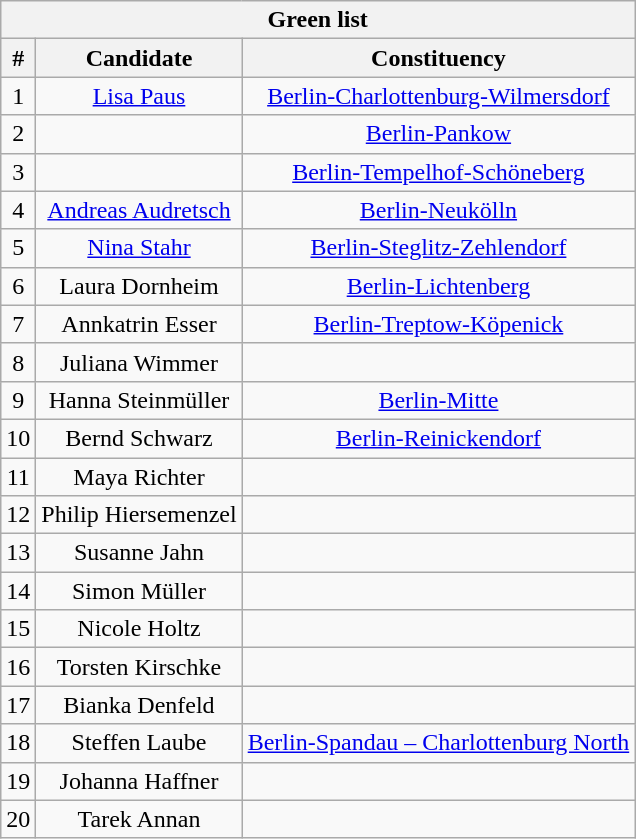<table class="wikitable mw-collapsible mw-collapsed" style="text-align:center">
<tr>
<th colspan=3>Green list</th>
</tr>
<tr>
<th>#</th>
<th>Candidate</th>
<th>Constituency</th>
</tr>
<tr>
<td>1</td>
<td><a href='#'>Lisa Paus</a></td>
<td><a href='#'>Berlin-Charlottenburg-Wilmersdorf</a></td>
</tr>
<tr>
<td>2</td>
<td></td>
<td><a href='#'>Berlin-Pankow</a></td>
</tr>
<tr>
<td>3</td>
<td></td>
<td><a href='#'>Berlin-Tempelhof-Schöneberg</a></td>
</tr>
<tr>
<td>4</td>
<td><a href='#'>Andreas Audretsch</a></td>
<td><a href='#'>Berlin-Neukölln</a></td>
</tr>
<tr>
<td>5</td>
<td><a href='#'>Nina Stahr</a></td>
<td><a href='#'>Berlin-Steglitz-Zehlendorf</a></td>
</tr>
<tr>
<td>6</td>
<td>Laura Dornheim</td>
<td><a href='#'>Berlin-Lichtenberg</a></td>
</tr>
<tr>
<td>7</td>
<td>Annkatrin Esser</td>
<td><a href='#'>Berlin-Treptow-Köpenick</a></td>
</tr>
<tr>
<td>8</td>
<td>Juliana Wimmer</td>
<td></td>
</tr>
<tr>
<td>9</td>
<td>Hanna Steinmüller</td>
<td><a href='#'>Berlin-Mitte</a></td>
</tr>
<tr>
<td>10</td>
<td>Bernd Schwarz</td>
<td><a href='#'>Berlin-Reinickendorf</a></td>
</tr>
<tr>
<td>11</td>
<td>Maya Richter</td>
<td></td>
</tr>
<tr>
<td>12</td>
<td>Philip Hiersemenzel</td>
<td></td>
</tr>
<tr>
<td>13</td>
<td>Susanne Jahn</td>
<td></td>
</tr>
<tr>
<td>14</td>
<td>Simon Müller</td>
<td></td>
</tr>
<tr>
<td>15</td>
<td>Nicole Holtz</td>
<td></td>
</tr>
<tr>
<td>16</td>
<td>Torsten Kirschke</td>
<td></td>
</tr>
<tr>
<td>17</td>
<td>Bianka Denfeld</td>
<td></td>
</tr>
<tr>
<td>18</td>
<td>Steffen Laube</td>
<td><a href='#'>Berlin-Spandau – Charlottenburg North</a></td>
</tr>
<tr>
<td>19</td>
<td>Johanna Haffner</td>
<td></td>
</tr>
<tr>
<td>20</td>
<td>Tarek Annan</td>
<td></td>
</tr>
</table>
